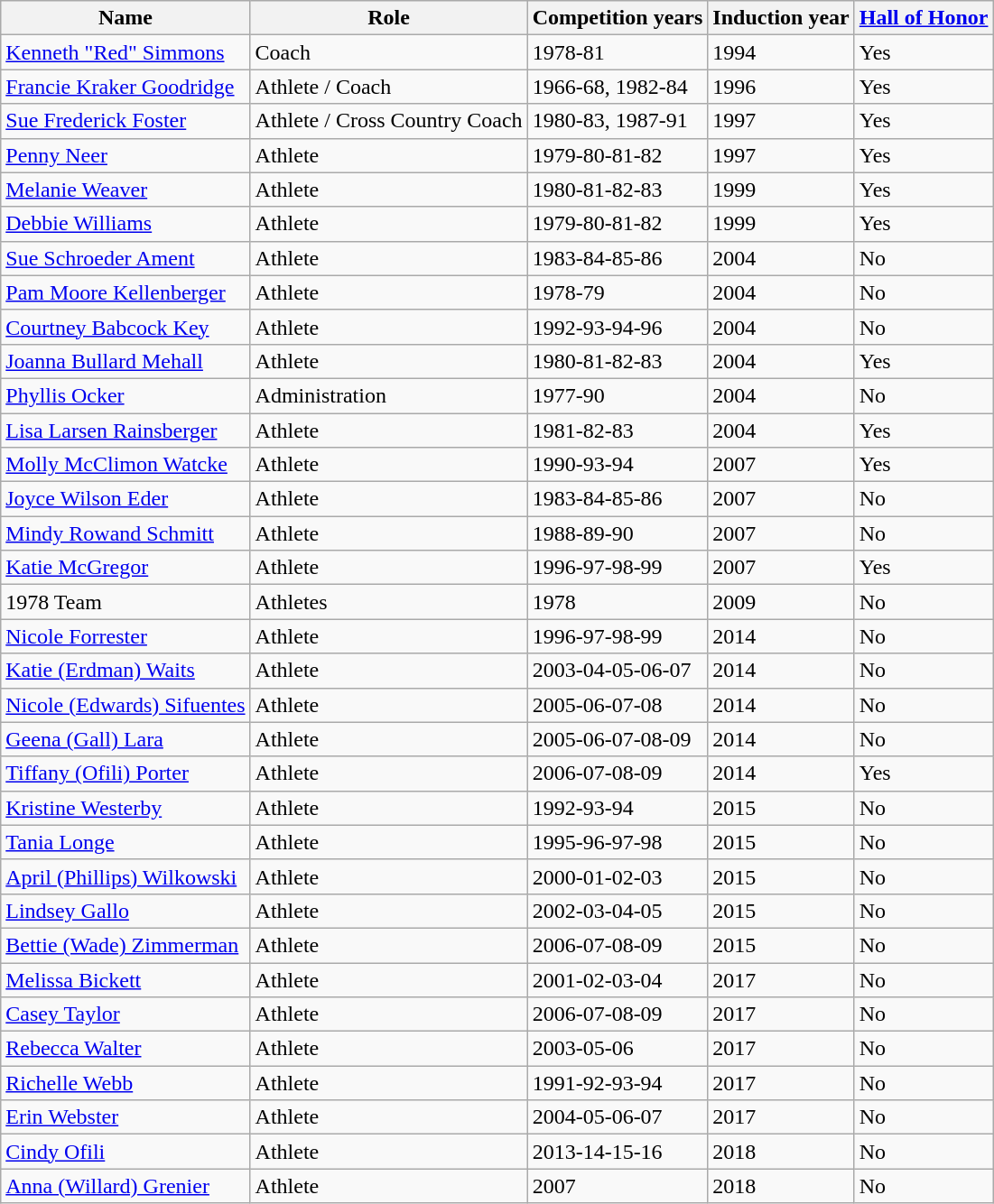<table class="wikitable sortable">
<tr>
<th bgcolor="#F8E616">Name</th>
<th bgcolor="#F8E616">Role</th>
<th bgcolor="#F8E616">Competition years</th>
<th bgcolor="#F8E616">Induction year</th>
<th bgcolor="#F8E616"><a href='#'>Hall of Honor</a></th>
</tr>
<tr>
<td><a href='#'>Kenneth "Red" Simmons</a></td>
<td>Coach</td>
<td>1978-81</td>
<td>1994</td>
<td>Yes</td>
</tr>
<tr>
<td><a href='#'>Francie Kraker Goodridge</a></td>
<td>Athlete / Coach</td>
<td>1966-68, 1982-84</td>
<td>1996</td>
<td>Yes</td>
</tr>
<tr>
<td><a href='#'>Sue Frederick Foster</a></td>
<td>Athlete / Cross Country Coach</td>
<td>1980-83, 1987-91</td>
<td>1997</td>
<td>Yes</td>
</tr>
<tr>
<td><a href='#'>Penny Neer</a></td>
<td>Athlete</td>
<td>1979-80-81-82</td>
<td>1997</td>
<td>Yes</td>
</tr>
<tr>
<td><a href='#'>Melanie Weaver</a></td>
<td>Athlete</td>
<td>1980-81-82-83</td>
<td>1999</td>
<td>Yes</td>
</tr>
<tr>
<td><a href='#'>Debbie Williams</a></td>
<td>Athlete</td>
<td>1979-80-81-82</td>
<td>1999</td>
<td>Yes</td>
</tr>
<tr>
<td><a href='#'>Sue Schroeder Ament</a></td>
<td>Athlete</td>
<td>1983-84-85-86</td>
<td>2004</td>
<td>No</td>
</tr>
<tr>
<td><a href='#'>Pam Moore Kellenberger</a></td>
<td>Athlete</td>
<td>1978-79</td>
<td>2004</td>
<td>No</td>
</tr>
<tr>
<td><a href='#'>Courtney Babcock Key</a></td>
<td>Athlete</td>
<td>1992-93-94-96</td>
<td>2004</td>
<td>No</td>
</tr>
<tr>
<td><a href='#'>Joanna Bullard Mehall</a></td>
<td>Athlete</td>
<td>1980-81-82-83</td>
<td>2004</td>
<td>Yes</td>
</tr>
<tr>
<td><a href='#'>Phyllis Ocker</a></td>
<td>Administration</td>
<td>1977-90</td>
<td>2004</td>
<td>No</td>
</tr>
<tr>
<td><a href='#'>Lisa Larsen Rainsberger</a></td>
<td>Athlete</td>
<td>1981-82-83</td>
<td>2004</td>
<td>Yes</td>
</tr>
<tr>
<td><a href='#'>Molly McClimon Watcke</a></td>
<td>Athlete</td>
<td>1990-93-94</td>
<td>2007</td>
<td>Yes</td>
</tr>
<tr>
<td><a href='#'>Joyce Wilson Eder</a></td>
<td>Athlete</td>
<td>1983-84-85-86</td>
<td>2007</td>
<td>No</td>
</tr>
<tr>
<td><a href='#'>Mindy Rowand Schmitt</a></td>
<td>Athlete</td>
<td>1988-89-90</td>
<td>2007</td>
<td>No</td>
</tr>
<tr>
<td><a href='#'>Katie McGregor</a></td>
<td>Athlete</td>
<td>1996-97-98-99</td>
<td>2007</td>
<td>Yes</td>
</tr>
<tr>
<td>1978 Team</td>
<td>Athletes</td>
<td>1978</td>
<td>2009</td>
<td>No</td>
</tr>
<tr>
<td><a href='#'>Nicole Forrester</a></td>
<td>Athlete</td>
<td>1996-97-98-99</td>
<td>2014</td>
<td>No</td>
</tr>
<tr>
<td><a href='#'>Katie (Erdman) Waits</a></td>
<td>Athlete</td>
<td>2003-04-05-06-07</td>
<td>2014</td>
<td>No</td>
</tr>
<tr>
<td><a href='#'>Nicole (Edwards) Sifuentes</a></td>
<td>Athlete</td>
<td>2005-06-07-08</td>
<td>2014</td>
<td>No</td>
</tr>
<tr>
<td><a href='#'>Geena (Gall) Lara</a></td>
<td>Athlete</td>
<td>2005-06-07-08-09</td>
<td>2014</td>
<td>No</td>
</tr>
<tr>
<td><a href='#'>Tiffany (Ofili) Porter</a></td>
<td>Athlete</td>
<td>2006-07-08-09</td>
<td>2014</td>
<td>Yes</td>
</tr>
<tr>
<td><a href='#'>Kristine Westerby</a></td>
<td>Athlete</td>
<td>1992-93-94</td>
<td>2015</td>
<td>No</td>
</tr>
<tr>
<td><a href='#'>Tania Longe</a></td>
<td>Athlete</td>
<td>1995-96-97-98</td>
<td>2015</td>
<td>No</td>
</tr>
<tr>
<td><a href='#'>April (Phillips) Wilkowski</a></td>
<td>Athlete</td>
<td>2000-01-02-03</td>
<td>2015</td>
<td>No</td>
</tr>
<tr>
<td><a href='#'>Lindsey Gallo</a></td>
<td>Athlete</td>
<td>2002-03-04-05</td>
<td>2015</td>
<td>No</td>
</tr>
<tr>
<td><a href='#'>Bettie (Wade) Zimmerman</a></td>
<td>Athlete</td>
<td>2006-07-08-09</td>
<td>2015</td>
<td>No</td>
</tr>
<tr>
<td><a href='#'>Melissa Bickett</a></td>
<td>Athlete</td>
<td>2001-02-03-04</td>
<td>2017</td>
<td>No</td>
</tr>
<tr>
<td><a href='#'>Casey Taylor</a></td>
<td>Athlete</td>
<td>2006-07-08-09</td>
<td>2017</td>
<td>No</td>
</tr>
<tr>
<td><a href='#'>Rebecca Walter</a></td>
<td>Athlete</td>
<td>2003-05-06</td>
<td>2017</td>
<td>No</td>
</tr>
<tr>
<td><a href='#'>Richelle Webb</a></td>
<td>Athlete</td>
<td>1991-92-93-94</td>
<td>2017</td>
<td>No</td>
</tr>
<tr>
<td><a href='#'>Erin Webster</a></td>
<td>Athlete</td>
<td>2004-05-06-07</td>
<td>2017</td>
<td>No</td>
</tr>
<tr>
<td><a href='#'>Cindy Ofili</a></td>
<td>Athlete</td>
<td>2013-14-15-16</td>
<td>2018</td>
<td>No</td>
</tr>
<tr>
<td><a href='#'>Anna (Willard) Grenier</a></td>
<td>Athlete</td>
<td>2007</td>
<td>2018</td>
<td>No</td>
</tr>
</table>
